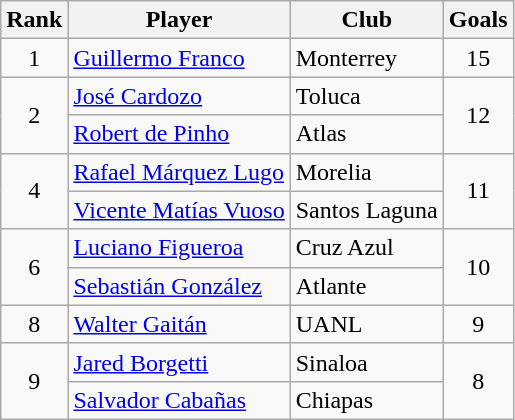<table class="wikitable">
<tr>
<th>Rank</th>
<th>Player</th>
<th>Club</th>
<th>Goals</th>
</tr>
<tr>
<td align=center rowspan=1>1</td>
<td> <a href='#'>Guillermo Franco</a></td>
<td>Monterrey</td>
<td align=center rowspan=1>15</td>
</tr>
<tr>
<td align=center rowspan=2>2</td>
<td> <a href='#'>José Cardozo</a></td>
<td>Toluca</td>
<td align=center rowspan=2>12</td>
</tr>
<tr>
<td> <a href='#'>Robert de Pinho</a></td>
<td>Atlas</td>
</tr>
<tr>
<td align=center rowspan=2>4</td>
<td> <a href='#'>Rafael Márquez Lugo</a></td>
<td>Morelia</td>
<td align=center rowspan=2>11</td>
</tr>
<tr>
<td> <a href='#'>Vicente Matías Vuoso</a></td>
<td>Santos Laguna</td>
</tr>
<tr>
<td align=center rowspan=2>6</td>
<td> <a href='#'>Luciano Figueroa</a></td>
<td>Cruz Azul</td>
<td align=center rowspan=2>10</td>
</tr>
<tr>
<td> <a href='#'>Sebastián González</a></td>
<td>Atlante</td>
</tr>
<tr>
<td align=center rowspan=1>8</td>
<td> <a href='#'>Walter Gaitán</a></td>
<td>UANL</td>
<td align=center rowspan=1>9</td>
</tr>
<tr>
<td align=center rowspan=2>9</td>
<td> <a href='#'>Jared Borgetti</a></td>
<td>Sinaloa</td>
<td align=center rowspan=2>8</td>
</tr>
<tr>
<td> <a href='#'>Salvador Cabañas</a></td>
<td>Chiapas</td>
</tr>
</table>
